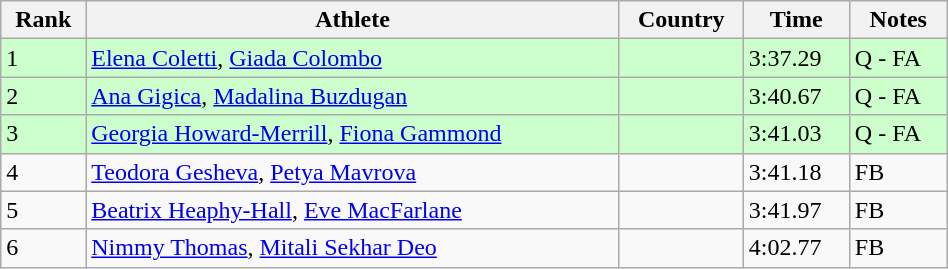<table class="wikitable" width=50%>
<tr>
<th>Rank</th>
<th>Athlete</th>
<th>Country</th>
<th>Time</th>
<th>Notes</th>
</tr>
<tr bgcolor=ccffcc>
<td>1</td>
<td><a href='#'>Elena Coletti</a>, <a href='#'>Giada Colombo</a></td>
<td></td>
<td>3:37.29</td>
<td>Q - FA</td>
</tr>
<tr bgcolor=ccffcc>
<td>2</td>
<td><a href='#'>Ana Gigica</a>, <a href='#'>Madalina Buzdugan</a></td>
<td></td>
<td>3:40.67</td>
<td>Q - FA</td>
</tr>
<tr bgcolor=ccffcc>
<td>3</td>
<td><a href='#'>Georgia Howard-Merrill</a>, <a href='#'>Fiona Gammond</a></td>
<td></td>
<td>3:41.03</td>
<td>Q - FA</td>
</tr>
<tr>
<td>4</td>
<td><a href='#'>Teodora Gesheva</a>, <a href='#'>Petya Mavrova</a></td>
<td></td>
<td>3:41.18</td>
<td>FB</td>
</tr>
<tr>
<td>5</td>
<td><a href='#'>Beatrix Heaphy-Hall</a>, <a href='#'>Eve MacFarlane</a></td>
<td></td>
<td>3:41.97</td>
<td>FB</td>
</tr>
<tr>
<td>6</td>
<td><a href='#'>Nimmy Thomas</a>, <a href='#'>Mitali Sekhar Deo</a></td>
<td></td>
<td>4:02.77</td>
<td>FB</td>
</tr>
</table>
